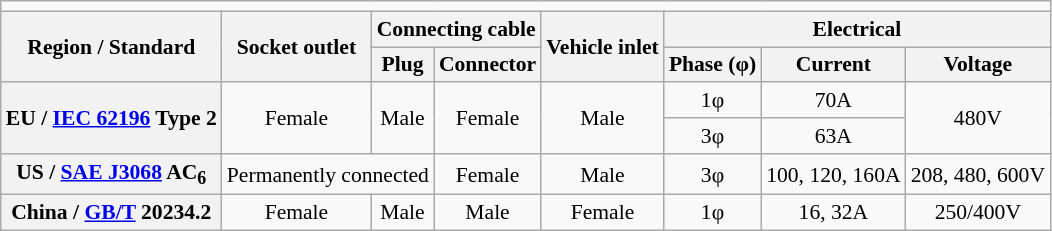<table class="wikitable" style="text-align:center;font-size:90%;">
<tr>
<td colspan=8></td>
</tr>
<tr>
<th rowspan=2>Region / Standard</th>
<th rowspan=2>Socket outlet</th>
<th colspan=2>Connecting cable</th>
<th rowspan=2>Vehicle inlet</th>
<th colspan="3">Electrical</th>
</tr>
<tr>
<th>Plug</th>
<th>Connector</th>
<th>Phase (φ)</th>
<th>Current</th>
<th>Voltage</th>
</tr>
<tr>
<th rowspan=2>EU / <a href='#'>IEC 62196</a> Type 2</th>
<td rowspan=2>Female</td>
<td rowspan=2>Male</td>
<td rowspan=2>Female</td>
<td rowspan=2>Male</td>
<td>1φ</td>
<td>70A</td>
<td rowspan=2>480V</td>
</tr>
<tr>
<td>3φ</td>
<td>63A</td>
</tr>
<tr>
<th>US / <a href='#'>SAE J3068</a> AC<sub>6</sub></th>
<td colspan=2>Permanently connected</td>
<td>Female</td>
<td>Male</td>
<td>3φ</td>
<td>100, 120, 160A</td>
<td>208, 480, 600V</td>
</tr>
<tr>
<th>China / <a href='#'>GB/T</a> 20234.2</th>
<td>Female</td>
<td>Male</td>
<td>Male</td>
<td>Female</td>
<td>1φ<br></td>
<td>16, 32A</td>
<td>250/400V</td>
</tr>
</table>
